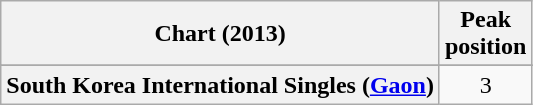<table class="wikitable sortable plainrowheaders">
<tr>
<th>Chart (2013)</th>
<th>Peak<br>position</th>
</tr>
<tr>
</tr>
<tr>
</tr>
<tr>
</tr>
<tr>
<th scope="row">South Korea International Singles (<a href='#'>Gaon</a>)</th>
<td style="text-align:center;">3</td>
</tr>
</table>
